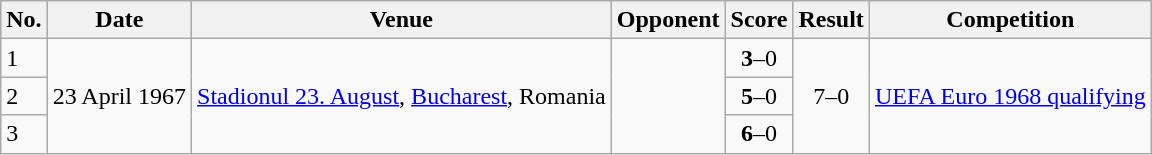<table class="wikitable plainrowheaders">
<tr>
<th>No.</th>
<th>Date</th>
<th>Venue</th>
<th>Opponent</th>
<th>Score</th>
<th>Result</th>
<th>Competition</th>
</tr>
<tr>
<td>1</td>
<td rowspan="3">23 April 1967</td>
<td rowspan="3"><a href='#'>Stadionul 23. August</a>, <a href='#'>Bucharest</a>, Romania</td>
<td rowspan="3"></td>
<td align=center><strong>3</strong>–0</td>
<td align="center" rowspan="3">7–0</td>
<td rowspan="3"><a href='#'>UEFA Euro 1968 qualifying</a></td>
</tr>
<tr>
<td>2</td>
<td align=center><strong>5</strong>–0</td>
</tr>
<tr>
<td>3</td>
<td align=center><strong>6</strong>–0</td>
</tr>
</table>
